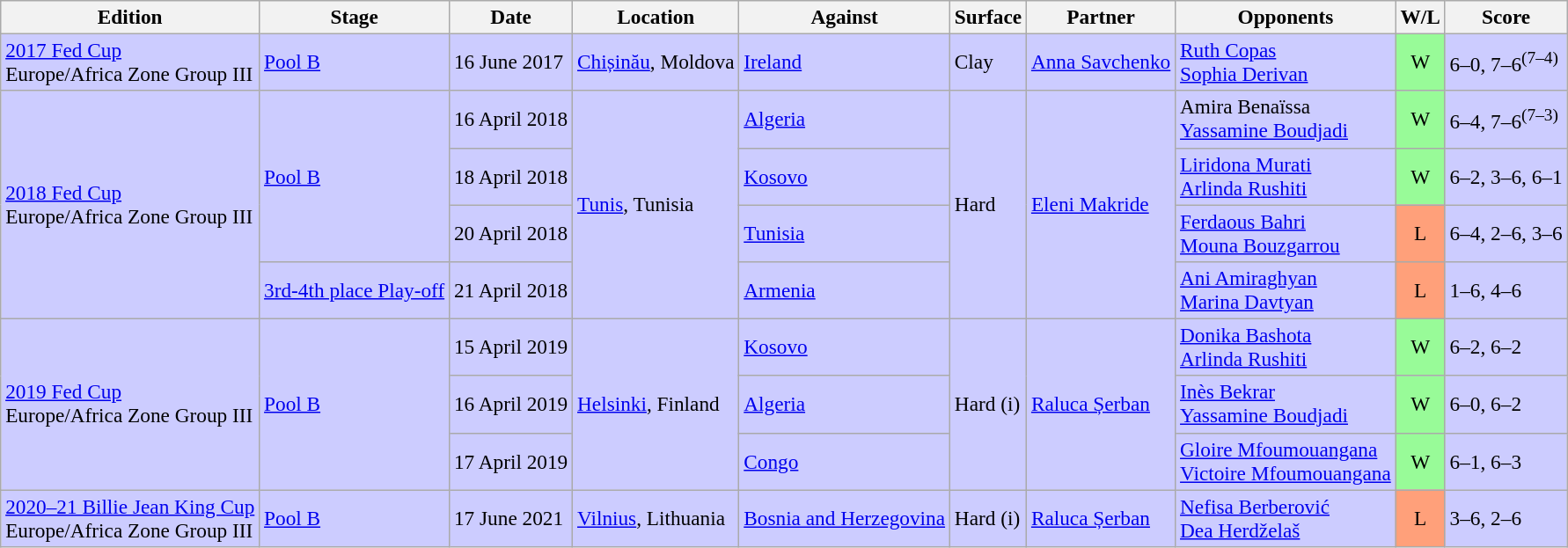<table class=wikitable style=font-size:97%>
<tr>
<th>Edition</th>
<th>Stage</th>
<th>Date</th>
<th>Location</th>
<th>Against</th>
<th>Surface</th>
<th>Partner</th>
<th>Opponents</th>
<th>W/L</th>
<th>Score</th>
</tr>
<tr style="background:#CCCCFF;">
<td><a href='#'>2017 Fed Cup</a> <br> Europe/Africa Zone Group III</td>
<td><a href='#'>Pool B</a></td>
<td>16 June 2017</td>
<td><a href='#'>Chișinău</a>, Moldova</td>
<td> <a href='#'>Ireland</a></td>
<td>Clay</td>
<td><a href='#'>Anna Savchenko</a></td>
<td><a href='#'>Ruth Copas</a> <br> <a href='#'>Sophia Derivan</a></td>
<td style="text-align:center; background:#98fb98;">W</td>
<td>6–0, 7–6<sup>(7–4)</sup></td>
</tr>
<tr style="background:#CCCCFF;">
<td rowspan=4><a href='#'>2018 Fed Cup</a> <br> Europe/Africa Zone Group III</td>
<td rowspan=3><a href='#'>Pool B</a></td>
<td>16 April 2018</td>
<td rowspan=4><a href='#'>Tunis</a>, Tunisia</td>
<td> <a href='#'>Algeria</a></td>
<td rowspan=4>Hard</td>
<td rowspan=4><a href='#'>Eleni Makride</a></td>
<td>Amira Benaïssa <br> <a href='#'>Yassamine Boudjadi</a></td>
<td style="text-align:center; background:#98fb98;">W</td>
<td>6–4, 7–6<sup>(7–3)</sup></td>
</tr>
<tr style="background:#CCCCFF;">
<td>18 April 2018</td>
<td> <a href='#'>Kosovo</a></td>
<td><a href='#'>Liridona Murati</a> <br> <a href='#'>Arlinda Rushiti</a></td>
<td style="text-align:center; background:#98fb98;">W</td>
<td>6–2, 3–6, 6–1</td>
</tr>
<tr style="background:#CCCCFF;">
<td>20 April 2018</td>
<td> <a href='#'>Tunisia</a></td>
<td><a href='#'>Ferdaous Bahri</a> <br> <a href='#'>Mouna Bouzgarrou</a></td>
<td style="text-align:center; background:#ffa07a;">L</td>
<td>6–4, 2–6, 3–6</td>
</tr>
<tr style="background:#CCCCFF;">
<td><a href='#'>3rd-4th place Play-off</a></td>
<td>21 April 2018</td>
<td> <a href='#'>Armenia</a></td>
<td><a href='#'>Ani Amiraghyan</a> <br> <a href='#'>Marina Davtyan</a></td>
<td style="text-align:center; background:#ffa07a;">L</td>
<td>1–6, 4–6</td>
</tr>
<tr style="background:#CCCCFF;">
<td rowspan=3><a href='#'>2019 Fed Cup</a> <br> Europe/Africa Zone Group III</td>
<td rowspan=3><a href='#'>Pool B</a></td>
<td>15 April 2019</td>
<td rowspan=3><a href='#'>Helsinki</a>, Finland</td>
<td> <a href='#'>Kosovo</a></td>
<td rowspan=3>Hard (i)</td>
<td rowspan=3><a href='#'>Raluca Șerban</a></td>
<td><a href='#'>Donika Bashota</a> <br> <a href='#'>Arlinda Rushiti</a></td>
<td style="text-align:center; background:#98fb98;">W</td>
<td>6–2, 6–2</td>
</tr>
<tr style="background:#CCCCFF;">
<td>16 April 2019</td>
<td> <a href='#'>Algeria</a></td>
<td><a href='#'>Inès Bekrar</a> <br> <a href='#'>Yassamine Boudjadi</a></td>
<td style="text-align:center; background:#98fb98;">W</td>
<td>6–0, 6–2</td>
</tr>
<tr style="background:#CCCCFF;">
<td>17 April 2019</td>
<td> <a href='#'>Congo</a></td>
<td><a href='#'>Gloire Mfoumouangana</a> <br> <a href='#'>Victoire Mfoumouangana</a></td>
<td style="text-align:center; background:#98fb98;">W</td>
<td>6–1, 6–3</td>
</tr>
<tr style="background:#CCCCFF;">
<td><a href='#'>2020–21 Billie Jean King Cup</a> <br> Europe/Africa Zone Group III</td>
<td><a href='#'>Pool B</a></td>
<td>17 June 2021</td>
<td><a href='#'>Vilnius</a>, Lithuania</td>
<td> <a href='#'>Bosnia and Herzegovina</a></td>
<td>Hard (i)</td>
<td><a href='#'>Raluca Șerban</a></td>
<td><a href='#'>Nefisa Berberović</a> <br> <a href='#'>Dea Herdželaš</a></td>
<td style="text-align:center; background:#ffa07a;">L</td>
<td>3–6, 2–6</td>
</tr>
</table>
